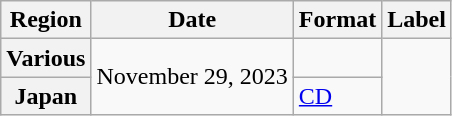<table class="wikitable plainrowheaders">
<tr>
<th>Region</th>
<th>Date</th>
<th>Format</th>
<th>Label</th>
</tr>
<tr>
<th scope="row">Various</th>
<td rowspan="2">November 29, 2023</td>
<td></td>
<td rowspan="2"></td>
</tr>
<tr>
<th scope="row">Japan</th>
<td><a href='#'>CD</a></td>
</tr>
</table>
